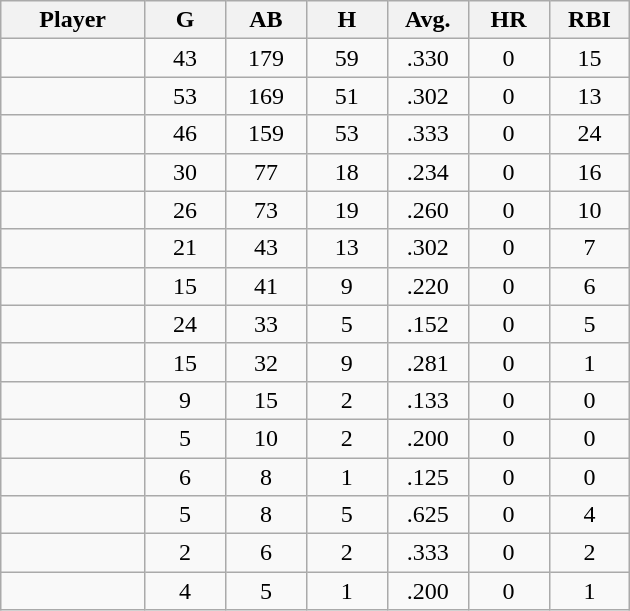<table class="wikitable sortable">
<tr>
<th bgcolor="#DDDDFF" width="16%">Player</th>
<th bgcolor="#DDDDFF" width="9%">G</th>
<th bgcolor="#DDDDFF" width="9%">AB</th>
<th bgcolor="#DDDDFF" width="9%">H</th>
<th bgcolor="#DDDDFF" width="9%">Avg.</th>
<th bgcolor="#DDDDFF" width="9%">HR</th>
<th bgcolor="#DDDDFF" width="9%">RBI</th>
</tr>
<tr align="center">
<td></td>
<td>43</td>
<td>179</td>
<td>59</td>
<td>.330</td>
<td>0</td>
<td>15</td>
</tr>
<tr align=center>
<td></td>
<td>53</td>
<td>169</td>
<td>51</td>
<td>.302</td>
<td>0</td>
<td>13</td>
</tr>
<tr align="center">
<td></td>
<td>46</td>
<td>159</td>
<td>53</td>
<td>.333</td>
<td>0</td>
<td>24</td>
</tr>
<tr align="center">
<td></td>
<td>30</td>
<td>77</td>
<td>18</td>
<td>.234</td>
<td>0</td>
<td>16</td>
</tr>
<tr align="center">
<td></td>
<td>26</td>
<td>73</td>
<td>19</td>
<td>.260</td>
<td>0</td>
<td>10</td>
</tr>
<tr align="center">
<td></td>
<td>21</td>
<td>43</td>
<td>13</td>
<td>.302</td>
<td>0</td>
<td>7</td>
</tr>
<tr align=center>
<td></td>
<td>15</td>
<td>41</td>
<td>9</td>
<td>.220</td>
<td>0</td>
<td>6</td>
</tr>
<tr align="center">
<td></td>
<td>24</td>
<td>33</td>
<td>5</td>
<td>.152</td>
<td>0</td>
<td>5</td>
</tr>
<tr align="center">
<td></td>
<td>15</td>
<td>32</td>
<td>9</td>
<td>.281</td>
<td>0</td>
<td>1</td>
</tr>
<tr align="center">
<td></td>
<td>9</td>
<td>15</td>
<td>2</td>
<td>.133</td>
<td>0</td>
<td>0</td>
</tr>
<tr align="center">
<td></td>
<td>5</td>
<td>10</td>
<td>2</td>
<td>.200</td>
<td>0</td>
<td>0</td>
</tr>
<tr align="center">
<td></td>
<td>6</td>
<td>8</td>
<td>1</td>
<td>.125</td>
<td>0</td>
<td>0</td>
</tr>
<tr align="center">
<td></td>
<td>5</td>
<td>8</td>
<td>5</td>
<td>.625</td>
<td>0</td>
<td>4</td>
</tr>
<tr align="center">
<td></td>
<td>2</td>
<td>6</td>
<td>2</td>
<td>.333</td>
<td>0</td>
<td>2</td>
</tr>
<tr align="center">
<td></td>
<td>4</td>
<td>5</td>
<td>1</td>
<td>.200</td>
<td>0</td>
<td>1</td>
</tr>
</table>
